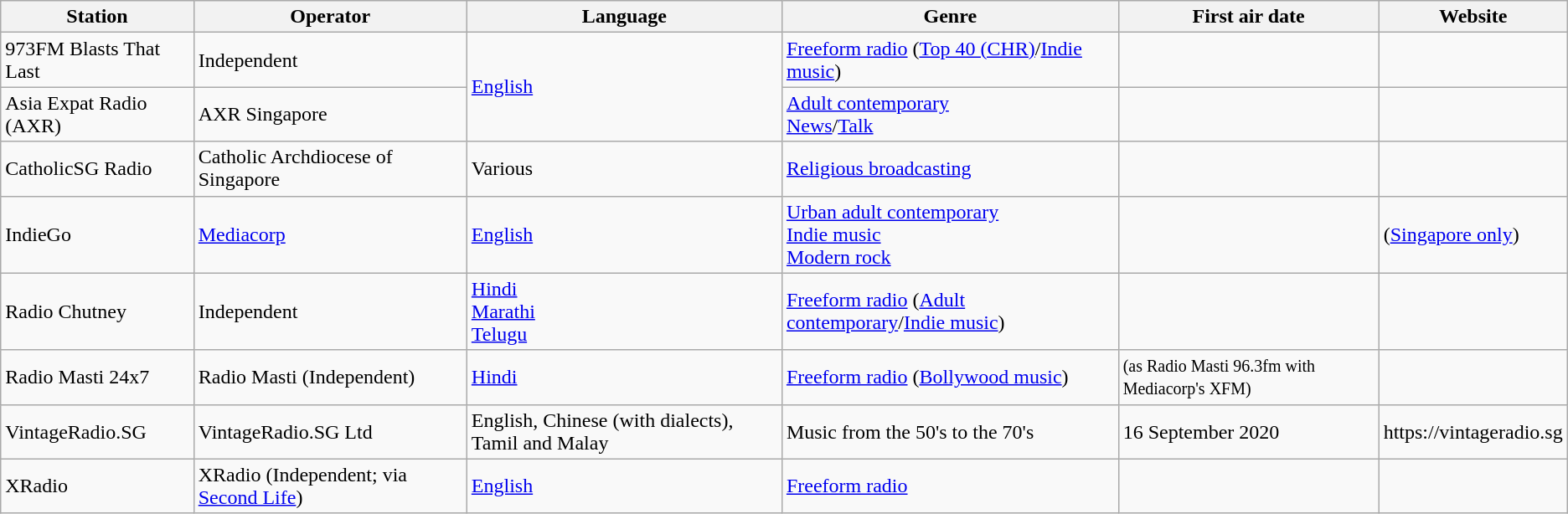<table class="wikitable sortable mw-collapsible">
<tr>
<th>Station</th>
<th>Operator</th>
<th>Language</th>
<th>Genre</th>
<th>First air date</th>
<th>Website</th>
</tr>
<tr>
<td>973FM Blasts That Last</td>
<td>Independent</td>
<td rowspan="2"><a href='#'>English</a></td>
<td><a href='#'>Freeform radio</a> (<a href='#'>Top 40 (CHR)</a>/<a href='#'>Indie music</a>)</td>
<td></td>
<td></td>
</tr>
<tr>
<td>Asia Expat Radio (AXR)</td>
<td>AXR Singapore</td>
<td><a href='#'>Adult contemporary</a> <br> <a href='#'>News</a>/<a href='#'>Talk</a></td>
<td></td>
<td></td>
</tr>
<tr>
<td>CatholicSG Radio</td>
<td>Catholic Archdiocese of Singapore</td>
<td>Various</td>
<td><a href='#'>Religious broadcasting</a></td>
<td></td>
<td></td>
</tr>
<tr>
<td>IndieGo</td>
<td><a href='#'>Mediacorp</a></td>
<td><a href='#'>English</a></td>
<td><a href='#'>Urban adult contemporary</a> <br> <a href='#'>Indie music</a> <br> <a href='#'>Modern rock</a></td>
<td></td>
<td> (<a href='#'>Singapore only</a>)</td>
</tr>
<tr>
<td>Radio Chutney</td>
<td>Independent</td>
<td><a href='#'>Hindi</a> <br> <a href='#'>Marathi</a> <br> <a href='#'>Telugu</a></td>
<td><a href='#'>Freeform radio</a> (<a href='#'>Adult contemporary</a>/<a href='#'>Indie music</a>)</td>
<td></td>
<td></td>
</tr>
<tr>
<td>Radio Masti 24x7</td>
<td>Radio Masti (Independent)</td>
<td><a href='#'>Hindi</a></td>
<td><a href='#'>Freeform radio</a> (<a href='#'>Bollywood music</a>)</td>
<td> <small>(as Radio Masti 96.3fm with Mediacorp's XFM)</small></td>
<td></td>
</tr>
<tr>
<td>VintageRadio.SG</td>
<td>VintageRadio.SG Ltd</td>
<td>English, Chinese (with dialects), Tamil and Malay</td>
<td>Music from the 50's to the 70's</td>
<td>16 September 2020</td>
<td>https://vintageradio.sg</td>
</tr>
<tr>
<td>XRadio</td>
<td>XRadio (Independent; via <a href='#'>Second Life</a>)</td>
<td><a href='#'>English</a></td>
<td><a href='#'>Freeform radio</a></td>
<td></td>
<td></td>
</tr>
</table>
